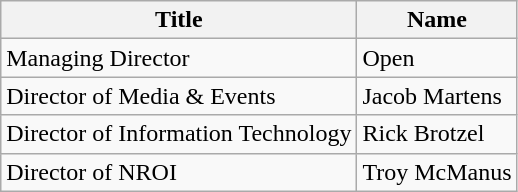<table class="wikitable">
<tr>
<th>Title</th>
<th>Name</th>
</tr>
<tr>
<td>Managing Director</td>
<td>Open</td>
</tr>
<tr>
<td>Director of Media & Events</td>
<td>Jacob Martens</td>
</tr>
<tr>
<td>Director of Information Technology</td>
<td>Rick Brotzel</td>
</tr>
<tr>
<td>Director of NROI</td>
<td>Troy McManus</td>
</tr>
</table>
